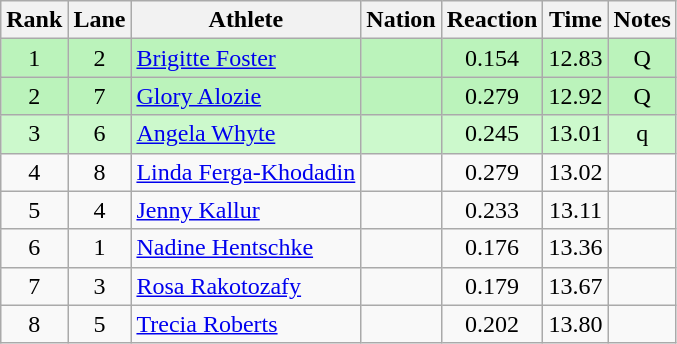<table class="wikitable sortable" style="text-align:center">
<tr>
<th>Rank</th>
<th>Lane</th>
<th>Athlete</th>
<th>Nation</th>
<th>Reaction</th>
<th>Time</th>
<th>Notes</th>
</tr>
<tr bgcolor=bbf3bb>
<td>1</td>
<td>2</td>
<td align=left><a href='#'>Brigitte Foster</a></td>
<td align=left></td>
<td>0.154</td>
<td>12.83</td>
<td>Q</td>
</tr>
<tr bgcolor=bbf3bb>
<td>2</td>
<td>7</td>
<td align=left><a href='#'>Glory Alozie</a></td>
<td align=left></td>
<td>0.279</td>
<td>12.92</td>
<td>Q</td>
</tr>
<tr bgcolor=ccf9cc>
<td>3</td>
<td>6</td>
<td align=left><a href='#'>Angela Whyte</a></td>
<td align=left></td>
<td>0.245</td>
<td>13.01</td>
<td>q</td>
</tr>
<tr>
<td>4</td>
<td>8</td>
<td align=left><a href='#'>Linda Ferga-Khodadin</a></td>
<td align=left></td>
<td>0.279</td>
<td>13.02</td>
<td></td>
</tr>
<tr>
<td>5</td>
<td>4</td>
<td align=left><a href='#'>Jenny Kallur</a></td>
<td align=left></td>
<td>0.233</td>
<td>13.11</td>
<td></td>
</tr>
<tr>
<td>6</td>
<td>1</td>
<td align=left><a href='#'>Nadine Hentschke</a></td>
<td align=left></td>
<td>0.176</td>
<td>13.36</td>
<td></td>
</tr>
<tr>
<td>7</td>
<td>3</td>
<td align=left><a href='#'>Rosa Rakotozafy</a></td>
<td align=left></td>
<td>0.179</td>
<td>13.67</td>
<td></td>
</tr>
<tr>
<td>8</td>
<td>5</td>
<td align=left><a href='#'>Trecia Roberts</a></td>
<td align=left></td>
<td>0.202</td>
<td>13.80</td>
<td></td>
</tr>
</table>
